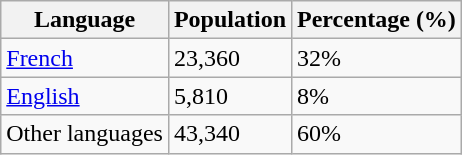<table class="wikitable">
<tr>
<th>Language</th>
<th>Population</th>
<th>Percentage (%)</th>
</tr>
<tr>
<td><a href='#'>French</a></td>
<td>23,360</td>
<td>32%</td>
</tr>
<tr>
<td><a href='#'>English</a></td>
<td>5,810</td>
<td>8%</td>
</tr>
<tr>
<td>Other languages</td>
<td>43,340</td>
<td>60%</td>
</tr>
</table>
